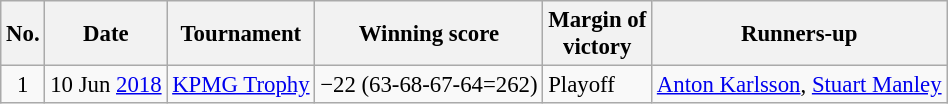<table class="wikitable" style="font-size:95%;">
<tr>
<th>No.</th>
<th>Date</th>
<th>Tournament</th>
<th>Winning score</th>
<th>Margin of<br>victory</th>
<th>Runners-up</th>
</tr>
<tr>
<td align=center>1</td>
<td>10 Jun <a href='#'>2018</a></td>
<td><a href='#'>KPMG Trophy</a></td>
<td>−22 (63-68-67-64=262)</td>
<td>Playoff</td>
<td> <a href='#'>Anton Karlsson</a>,  <a href='#'>Stuart Manley</a></td>
</tr>
</table>
